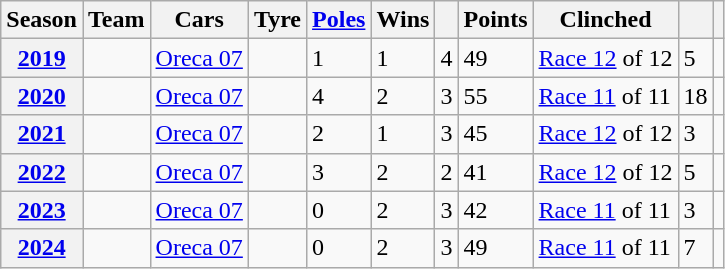<table class="wikitable">
<tr>
<th>Season</th>
<th>Team</th>
<th>Cars</th>
<th>Tyre</th>
<th><a href='#'>Poles</a></th>
<th>Wins</th>
<th></th>
<th>Points</th>
<th>Clinched</th>
<th></th>
<th></th>
</tr>
<tr>
<th><a href='#'>2019</a></th>
<td></td>
<td><a href='#'>Oreca 07</a></td>
<td></td>
<td>1</td>
<td>1</td>
<td>4</td>
<td>49</td>
<td><a href='#'>Race 12</a> of 12</td>
<td>5</td>
<td></td>
</tr>
<tr>
<th><a href='#'>2020</a></th>
<td></td>
<td><a href='#'>Oreca 07</a></td>
<td></td>
<td>4</td>
<td>2</td>
<td>3</td>
<td>55</td>
<td><a href='#'>Race 11</a> of 11</td>
<td>18</td>
<td></td>
</tr>
<tr>
<th><a href='#'>2021</a></th>
<td></td>
<td><a href='#'>Oreca 07</a></td>
<td></td>
<td>2</td>
<td>1</td>
<td>3</td>
<td>45</td>
<td><a href='#'>Race 12</a> of 12</td>
<td>3</td>
<td></td>
</tr>
<tr>
<th><a href='#'>2022</a></th>
<td></td>
<td><a href='#'>Oreca 07</a></td>
<td></td>
<td>3</td>
<td>2</td>
<td>2</td>
<td>41</td>
<td><a href='#'>Race 12</a> of 12</td>
<td>5</td>
<td></td>
</tr>
<tr>
<th><a href='#'>2023</a></th>
<td></td>
<td><a href='#'>Oreca 07</a></td>
<td></td>
<td>0</td>
<td>2</td>
<td>3</td>
<td>42</td>
<td><a href='#'>Race 11</a> of 11</td>
<td>3</td>
<td></td>
</tr>
<tr>
<th><a href='#'>2024</a></th>
<td></td>
<td><a href='#'>Oreca 07</a></td>
<td></td>
<td>0</td>
<td>2</td>
<td>3</td>
<td>49</td>
<td><a href='#'>Race 11</a> of 11</td>
<td>7</td>
<td></td>
</tr>
</table>
